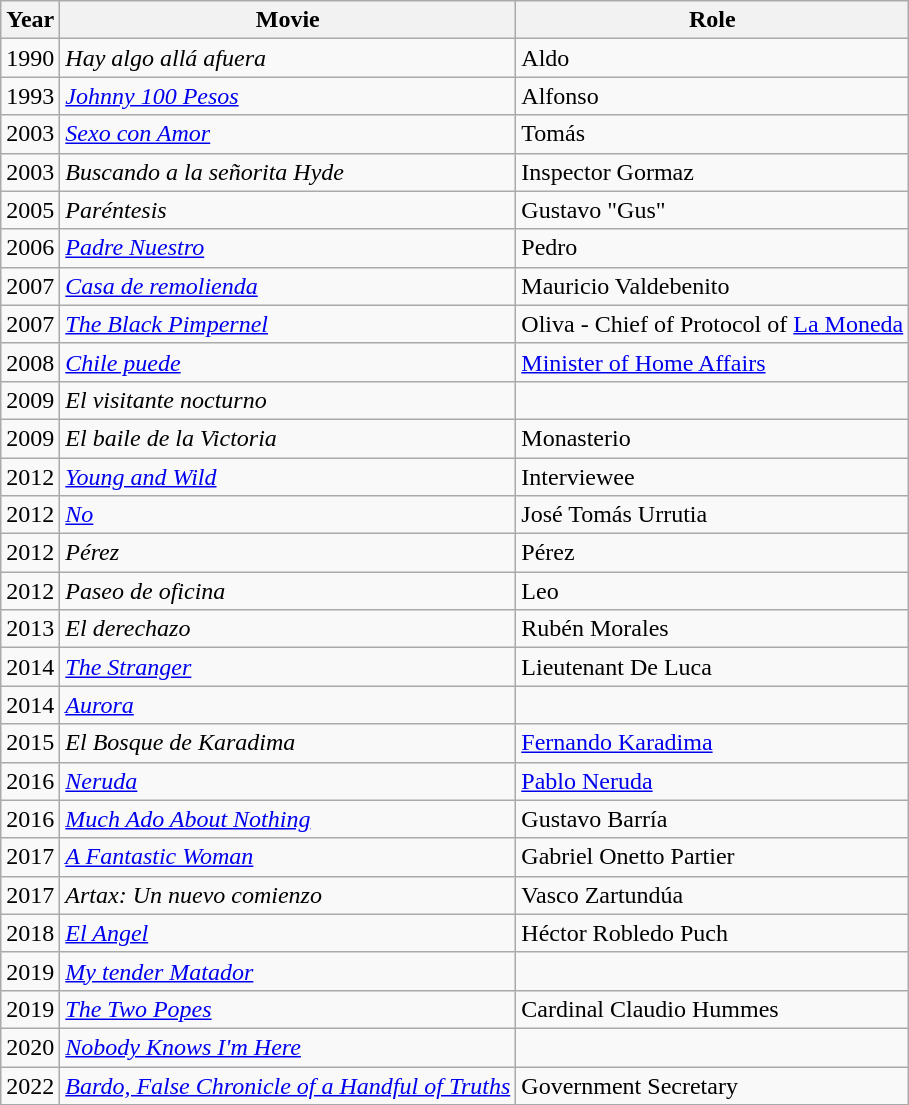<table class="wikitable">
<tr>
<th>Year</th>
<th>Movie</th>
<th>Role</th>
</tr>
<tr>
<td>1990</td>
<td><em>Hay algo allá afuera</em></td>
<td>Aldo</td>
</tr>
<tr>
<td>1993</td>
<td><em><a href='#'>Johnny 100 Pesos</a></em></td>
<td>Alfonso</td>
</tr>
<tr>
<td>2003</td>
<td><em><a href='#'>Sexo con Amor</a></em></td>
<td>Tomás</td>
</tr>
<tr>
<td>2003</td>
<td><em>Buscando a la señorita Hyde</em></td>
<td>Inspector Gormaz</td>
</tr>
<tr>
<td>2005</td>
<td><em>Paréntesis</em></td>
<td>Gustavo "Gus"</td>
</tr>
<tr>
<td>2006</td>
<td><em><a href='#'>Padre Nuestro</a></em></td>
<td>Pedro</td>
</tr>
<tr>
<td>2007</td>
<td><em><a href='#'>Casa de remolienda</a></em></td>
<td>Mauricio Valdebenito</td>
</tr>
<tr>
<td>2007</td>
<td><em><a href='#'>The Black Pimpernel</a></em></td>
<td>Oliva - Chief of Protocol of <a href='#'>La Moneda</a></td>
</tr>
<tr>
<td>2008</td>
<td><em><a href='#'>Chile puede</a></em></td>
<td><a href='#'>Minister of Home Affairs</a></td>
</tr>
<tr>
<td>2009</td>
<td><em>El visitante nocturno</em></td>
<td></td>
</tr>
<tr>
<td>2009</td>
<td><em>El baile de la Victoria</em></td>
<td>Monasterio</td>
</tr>
<tr>
<td>2012</td>
<td><em><a href='#'>Young and Wild</a></em></td>
<td>Interviewee</td>
</tr>
<tr>
<td>2012</td>
<td><em><a href='#'>No</a></em></td>
<td>José Tomás Urrutia</td>
</tr>
<tr>
<td>2012</td>
<td><em>Pérez</em></td>
<td>Pérez</td>
</tr>
<tr>
<td>2012</td>
<td><em>Paseo de oficina</em></td>
<td>Leo</td>
</tr>
<tr>
<td>2013</td>
<td><em>El derechazo</em></td>
<td>Rubén Morales</td>
</tr>
<tr>
<td>2014</td>
<td><em><a href='#'>The Stranger</a></em></td>
<td>Lieutenant De Luca</td>
</tr>
<tr>
<td>2014</td>
<td><em><a href='#'>Aurora</a></em></td>
<td></td>
</tr>
<tr>
<td>2015</td>
<td><em>El Bosque de Karadima</em></td>
<td><a href='#'>Fernando Karadima</a></td>
</tr>
<tr>
<td>2016</td>
<td><em><a href='#'>Neruda</a></em></td>
<td><a href='#'>Pablo Neruda</a></td>
</tr>
<tr>
<td>2016</td>
<td><em><a href='#'>Much Ado About Nothing</a></em></td>
<td>Gustavo Barría</td>
</tr>
<tr>
<td>2017</td>
<td><em><a href='#'>A Fantastic Woman</a></em></td>
<td>Gabriel Onetto Partier</td>
</tr>
<tr>
<td>2017</td>
<td><em>Artax: Un nuevo comienzo</em></td>
<td>Vasco Zartundúa</td>
</tr>
<tr>
<td>2018</td>
<td><em><a href='#'>El Angel</a></em></td>
<td>Héctor Robledo Puch</td>
</tr>
<tr>
<td>2019</td>
<td><em><a href='#'>My tender Matador</a></em></td>
<td></td>
</tr>
<tr>
<td>2019</td>
<td><em><a href='#'>The Two Popes </a></em></td>
<td>Cardinal Claudio Hummes</td>
</tr>
<tr>
<td>2020</td>
<td><em><a href='#'>Nobody Knows I'm Here</a></em></td>
</tr>
<tr>
<td>2022</td>
<td><em><a href='#'>Bardo, False Chronicle of a Handful of Truths</a></em></td>
<td>Government Secretary</td>
</tr>
</table>
